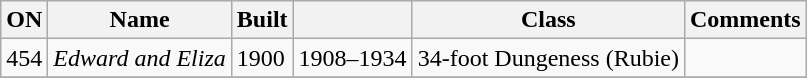<table class="wikitable">
<tr>
<th>ON</th>
<th>Name</th>
<th>Built</th>
<th></th>
<th>Class</th>
<th>Comments</th>
</tr>
<tr>
<td>454</td>
<td><em>Edward and Eliza</em></td>
<td>1900</td>
<td>1908–1934</td>
<td>34-foot Dungeness (Rubie)</td>
<td></td>
</tr>
<tr>
</tr>
</table>
